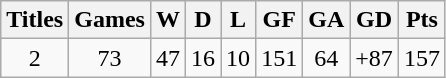<table class="wikitable" style="text-align: center">
<tr>
<th scope="col">Titles</th>
<th scope="col">Games</th>
<th scope="col">W</th>
<th scope="col">D</th>
<th scope="col">L</th>
<th scope="col">GF</th>
<th scope="col">GA</th>
<th scope="col">GD</th>
<th scope="col">Pts</th>
</tr>
<tr>
<td>2</td>
<td>73</td>
<td>47</td>
<td>16</td>
<td>10</td>
<td>151</td>
<td>64</td>
<td>+87</td>
<td>157</td>
</tr>
</table>
